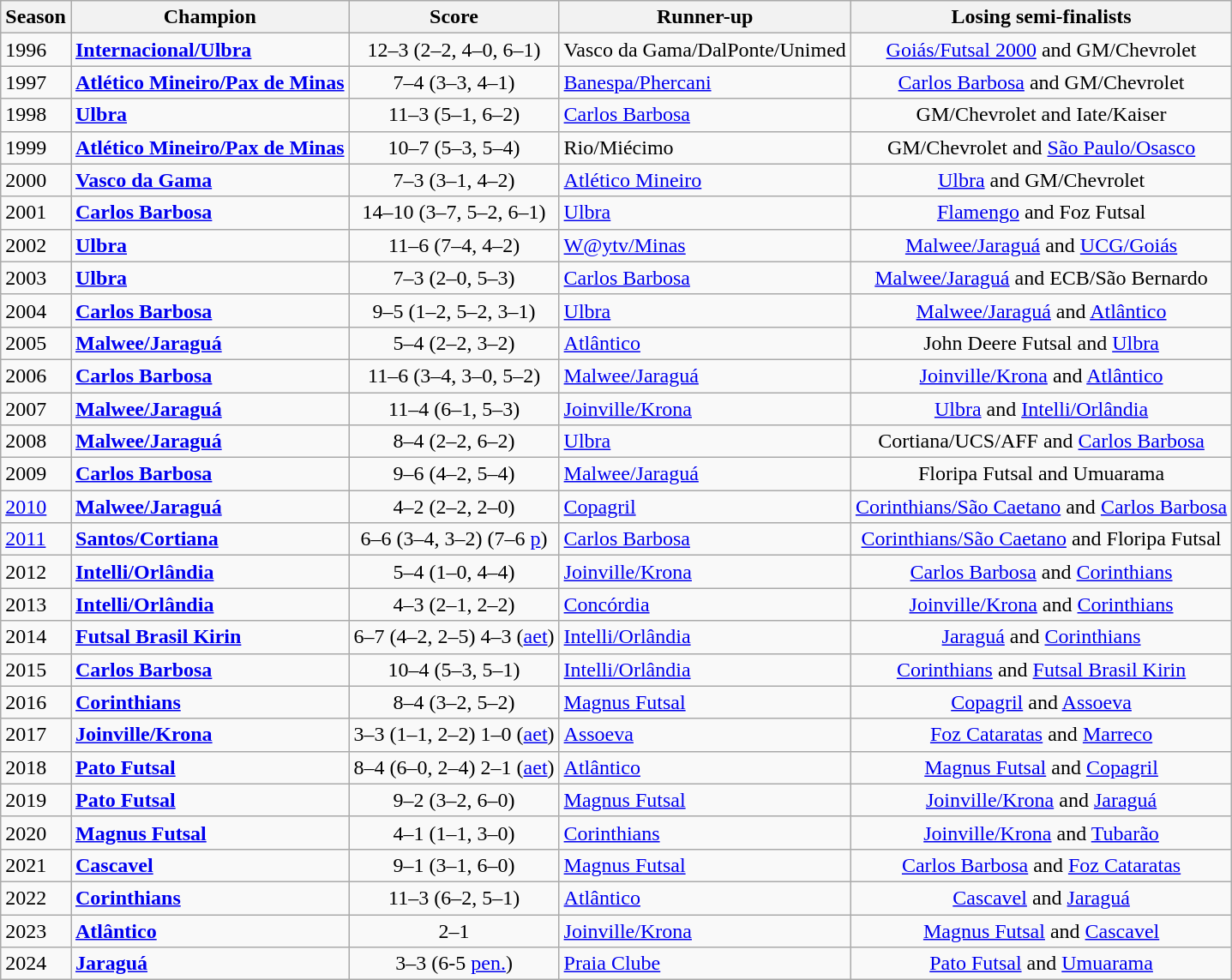<table class="wikitable">
<tr>
<th scope=col>Season</th>
<th scope=col>Champion</th>
<th scope=col>Score</th>
<th scope=col>Runner-up</th>
<th scope=col colspan=3>Losing semi-finalists</th>
</tr>
<tr>
<td>1996</td>
<td> <strong><a href='#'>Internacional/Ulbra</a></strong></td>
<td align=center>12–3 (2–2, 4–0, 6–1)</td>
<td> Vasco da Gama/DalPonte/Unimed</td>
<td colspan=3 align=center> <a href='#'>Goiás/Futsal 2000</a> and  GM/Chevrolet</td>
</tr>
<tr>
<td>1997</td>
<td> <strong><a href='#'>Atlético Mineiro/Pax de Minas</a></strong></td>
<td align=center>7–4 (3–3, 4–1)</td>
<td> <a href='#'>Banespa/Phercani</a></td>
<td colspan=3 align=center> <a href='#'>Carlos Barbosa</a> and  GM/Chevrolet</td>
</tr>
<tr>
<td>1998</td>
<td> <strong><a href='#'>Ulbra</a></strong></td>
<td align=center>11–3 (5–1, 6–2)</td>
<td> <a href='#'>Carlos Barbosa</a></td>
<td colspan=3 align=center> GM/Chevrolet and  Iate/Kaiser</td>
</tr>
<tr>
<td>1999</td>
<td> <strong><a href='#'>Atlético Mineiro/Pax de Minas</a></strong></td>
<td align=center>10–7 (5–3, 5–4)</td>
<td> Rio/Miécimo</td>
<td colspan=3 align=center> GM/Chevrolet and  <a href='#'>São Paulo/Osasco</a></td>
</tr>
<tr>
<td>2000</td>
<td> <strong><a href='#'>Vasco da Gama</a></strong></td>
<td align=center>7–3 (3–1, 4–2)</td>
<td> <a href='#'>Atlético Mineiro</a></td>
<td colspan=3 align=center> <a href='#'>Ulbra</a> and  GM/Chevrolet</td>
</tr>
<tr>
<td>2001</td>
<td> <strong><a href='#'>Carlos Barbosa</a></strong></td>
<td align=center>14–10 (3–7, 5–2, 6–1)</td>
<td> <a href='#'>Ulbra</a></td>
<td colspan=3 align=center> <a href='#'>Flamengo</a> and  Foz Futsal</td>
</tr>
<tr>
<td>2002</td>
<td> <strong><a href='#'>Ulbra</a></strong></td>
<td align=center>11–6 (7–4, 4–2)</td>
<td> <a href='#'>W@ytv/Minas</a></td>
<td colspan=3 align=center> <a href='#'>Malwee/Jaraguá</a> and  <a href='#'>UCG/Goiás</a></td>
</tr>
<tr>
<td>2003</td>
<td> <strong><a href='#'>Ulbra</a></strong></td>
<td align=center>7–3 (2–0, 5–3)</td>
<td> <a href='#'>Carlos Barbosa</a></td>
<td colspan=3 align=center> <a href='#'>Malwee/Jaraguá</a> and  ECB/São Bernardo</td>
</tr>
<tr>
<td>2004</td>
<td> <strong><a href='#'>Carlos Barbosa</a></strong></td>
<td align=center>9–5 (1–2, 5–2, 3–1)</td>
<td> <a href='#'>Ulbra</a></td>
<td colspan=3 align=center> <a href='#'>Malwee/Jaraguá</a> and  <a href='#'>Atlântico</a></td>
</tr>
<tr>
<td>2005</td>
<td> <strong><a href='#'>Malwee/Jaraguá</a></strong></td>
<td align=center>5–4 (2–2, 3–2)</td>
<td> <a href='#'>Atlântico</a></td>
<td colspan=3 align=center> John Deere Futsal and  <a href='#'>Ulbra</a></td>
</tr>
<tr>
<td>2006</td>
<td> <strong><a href='#'>Carlos Barbosa</a></strong></td>
<td align=center>11–6 (3–4, 3–0, 5–2)</td>
<td> <a href='#'>Malwee/Jaraguá</a></td>
<td colspan=3 align=center> <a href='#'>Joinville/Krona</a> and  <a href='#'>Atlântico</a></td>
</tr>
<tr>
<td>2007</td>
<td> <strong><a href='#'>Malwee/Jaraguá</a></strong></td>
<td align=center>11–4 (6–1, 5–3)</td>
<td> <a href='#'>Joinville/Krona</a></td>
<td colspan=3 align=center> <a href='#'>Ulbra</a> and  <a href='#'>Intelli/Orlândia</a></td>
</tr>
<tr>
<td>2008</td>
<td> <strong><a href='#'>Malwee/Jaraguá</a></strong></td>
<td align=center>8–4 (2–2, 6–2)</td>
<td> <a href='#'>Ulbra</a></td>
<td colspan=3 align=center> Cortiana/UCS/AFF and  <a href='#'>Carlos Barbosa</a></td>
</tr>
<tr>
<td>2009</td>
<td> <strong><a href='#'>Carlos Barbosa</a></strong></td>
<td align=center>9–6 (4–2, 5–4)</td>
<td> <a href='#'>Malwee/Jaraguá</a></td>
<td colspan=3 align=center> Floripa Futsal and  Umuarama</td>
</tr>
<tr>
<td><a href='#'>2010</a></td>
<td> <strong><a href='#'>Malwee/Jaraguá</a></strong></td>
<td align=center>4–2 (2–2, 2–0)</td>
<td> <a href='#'>Copagril</a></td>
<td colspan=3 align=center> <a href='#'>Corinthians/São Caetano</a> and  <a href='#'>Carlos Barbosa</a></td>
</tr>
<tr>
<td><a href='#'>2011</a></td>
<td> <strong><a href='#'>Santos/Cortiana</a></strong></td>
<td align=center>6–6 (3–4, 3–2) (7–6 <a href='#'>p</a>)</td>
<td> <a href='#'>Carlos Barbosa</a></td>
<td colspan=3 align=center> <a href='#'>Corinthians/São Caetano</a> and  Floripa Futsal</td>
</tr>
<tr>
<td>2012</td>
<td> <strong><a href='#'>Intelli/Orlândia</a></strong></td>
<td align=center>5–4 (1–0, 4–4)</td>
<td> <a href='#'>Joinville/Krona</a></td>
<td colspan=3 align=center> <a href='#'>Carlos Barbosa</a> and  <a href='#'>Corinthians</a></td>
</tr>
<tr>
<td>2013</td>
<td> <strong><a href='#'>Intelli/Orlândia</a></strong></td>
<td align=center>4–3 (2–1, 2–2)</td>
<td> <a href='#'>Concórdia</a></td>
<td colspan=3 align=center> <a href='#'>Joinville/Krona</a> and  <a href='#'>Corinthians</a></td>
</tr>
<tr>
<td>2014</td>
<td> <strong><a href='#'>Futsal Brasil Kirin</a></strong></td>
<td align=center>6–7 (4–2, 2–5) 4–3 (<a href='#'>aet</a>)</td>
<td> <a href='#'>Intelli/Orlândia</a></td>
<td colspan=3 align=center> <a href='#'>Jaraguá</a> and  <a href='#'>Corinthians</a></td>
</tr>
<tr>
<td>2015</td>
<td> <strong><a href='#'>Carlos Barbosa</a></strong></td>
<td align=center>10–4 (5–3, 5–1)</td>
<td> <a href='#'>Intelli/Orlândia</a></td>
<td colspan=3 align=center> <a href='#'>Corinthians</a> and  <a href='#'>Futsal Brasil Kirin</a></td>
</tr>
<tr>
<td>2016</td>
<td> <strong><a href='#'>Corinthians</a></strong></td>
<td align=center>8–4 (3–2, 5–2)</td>
<td> <a href='#'>Magnus Futsal</a></td>
<td colspan=3 align=center> <a href='#'>Copagril</a> and  <a href='#'>Assoeva</a></td>
</tr>
<tr>
<td>2017</td>
<td> <strong><a href='#'>Joinville/Krona</a></strong></td>
<td align=center>3–3 (1–1, 2–2) 1–0 (<a href='#'>aet</a>)</td>
<td> <a href='#'>Assoeva</a></td>
<td colspan=3 align=center> <a href='#'>Foz Cataratas</a>  and  <a href='#'>Marreco</a></td>
</tr>
<tr>
<td>2018</td>
<td> <strong><a href='#'>Pato Futsal</a></strong></td>
<td align=center>8–4 (6–0, 2–4) 2–1 (<a href='#'>aet</a>)</td>
<td> <a href='#'>Atlântico</a></td>
<td colspan=3 align=center> <a href='#'>Magnus Futsal</a> and  <a href='#'>Copagril</a></td>
</tr>
<tr>
<td>2019</td>
<td> <strong><a href='#'>Pato Futsal</a></strong></td>
<td align=center>9–2 (3–2, 6–0)</td>
<td> <a href='#'>Magnus Futsal</a></td>
<td colspan=3 align=center> <a href='#'>Joinville/Krona</a> and  <a href='#'>Jaraguá</a></td>
</tr>
<tr>
<td>2020</td>
<td> <strong><a href='#'>Magnus Futsal</a></strong></td>
<td align=center>4–1 (1–1, 3–0)</td>
<td> <a href='#'>Corinthians</a></td>
<td colspan=3 align=center> <a href='#'>Joinville/Krona</a> and  <a href='#'>Tubarão</a></td>
</tr>
<tr>
<td>2021</td>
<td> <strong><a href='#'>Cascavel</a></strong></td>
<td align=center>9–1 (3–1, 6–0)</td>
<td> <a href='#'>Magnus Futsal</a></td>
<td colspan=3 align=center> <a href='#'>Carlos Barbosa</a> and  <a href='#'>Foz Cataratas</a></td>
</tr>
<tr>
<td>2022</td>
<td> <strong><a href='#'>Corinthians</a></strong></td>
<td align=center>11–3 (6–2, 5–1)</td>
<td> <a href='#'>Atlântico</a></td>
<td colspan=3 align=center> <a href='#'>Cascavel</a> and  <a href='#'>Jaraguá</a></td>
</tr>
<tr>
<td>2023</td>
<td> <strong><a href='#'>Atlântico</a></strong></td>
<td align=center>2–1</td>
<td> <a href='#'>Joinville/Krona</a></td>
<td colspan=3 align=center> <a href='#'>Magnus Futsal</a> and  <a href='#'>Cascavel</a></td>
</tr>
<tr>
<td>2024</td>
<td> <strong><a href='#'>Jaraguá</a></strong></td>
<td align=center>3–3 (6-5 <a href='#'>pen.</a>)</td>
<td> <a href='#'>Praia Clube</a></td>
<td colspan=3 align=center> <a href='#'>Pato Futsal</a> and  <a href='#'>Umuarama</a></td>
</tr>
</table>
